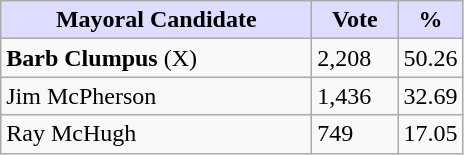<table class="wikitable">
<tr>
<th style="background:#ddf; width:200px;">Mayoral Candidate</th>
<th style="background:#ddf; width:50px;">Vote</th>
<th style="background:#ddf; width:30px;">%</th>
</tr>
<tr>
<td><strong>Barb Clumpus</strong> (X)</td>
<td>2,208</td>
<td>50.26</td>
</tr>
<tr>
<td>Jim McPherson</td>
<td>1,436</td>
<td>32.69</td>
</tr>
<tr>
<td>Ray McHugh</td>
<td>749</td>
<td>17.05</td>
</tr>
</table>
